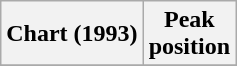<table class="wikitable plainrowheaders" style="text-align:center">
<tr>
<th scope="col">Chart (1993)</th>
<th scope="col">Peak<br>position</th>
</tr>
<tr>
</tr>
</table>
